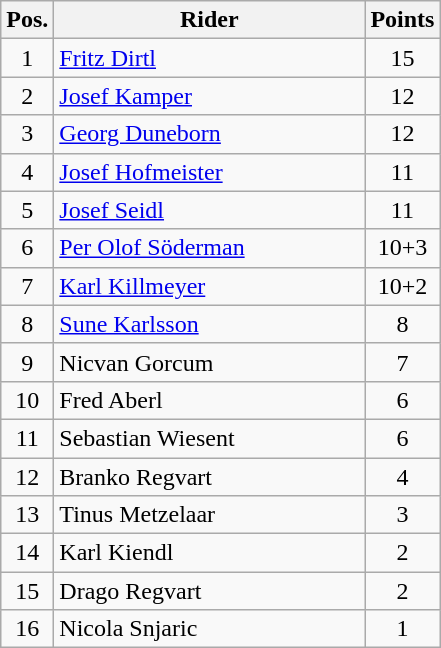<table class="wikitable" style="text-align:center;">
<tr>
<th width=25px>Pos.</th>
<th width=200px>Rider</th>
<th width=40px>Points</th>
</tr>
<tr>
<td>1</td>
<td align=left> <a href='#'>Fritz Dirtl</a></td>
<td>15</td>
</tr>
<tr>
<td>2</td>
<td align=left> <a href='#'>Josef Kamper</a></td>
<td>12</td>
</tr>
<tr>
<td>3</td>
<td align=left> <a href='#'>Georg Duneborn</a></td>
<td>12</td>
</tr>
<tr>
<td>4</td>
<td align=left> <a href='#'>Josef Hofmeister</a></td>
<td>11</td>
</tr>
<tr>
<td>5</td>
<td align=left> <a href='#'>Josef Seidl</a></td>
<td>11</td>
</tr>
<tr>
<td>6</td>
<td align=left> <a href='#'>Per Olof Söderman</a></td>
<td>10+3</td>
</tr>
<tr align=center>
<td>7</td>
<td align=left> <a href='#'>Karl Killmeyer</a></td>
<td>10+2</td>
</tr>
<tr align=center>
<td>8</td>
<td align=left> <a href='#'>Sune Karlsson</a></td>
<td>8</td>
</tr>
<tr align=center>
<td>9</td>
<td align=left> Nicvan Gorcum</td>
<td>7</td>
</tr>
<tr align=center>
<td>10</td>
<td align=left> Fred Aberl</td>
<td>6</td>
</tr>
<tr align=center>
<td>11</td>
<td align=left> Sebastian Wiesent</td>
<td>6</td>
</tr>
<tr align=center>
<td>12</td>
<td align=left> Branko Regvart</td>
<td>4</td>
</tr>
<tr align=center>
<td>13</td>
<td align=left> Tinus Metzelaar</td>
<td>3</td>
</tr>
<tr align=center>
<td>14</td>
<td align=left> Karl Kiendl</td>
<td>2</td>
</tr>
<tr align=center>
<td>15</td>
<td align=left> Drago Regvart</td>
<td>2</td>
</tr>
<tr align=center>
<td>16</td>
<td align=left> Nicola Snjaric</td>
<td>1</td>
</tr>
</table>
